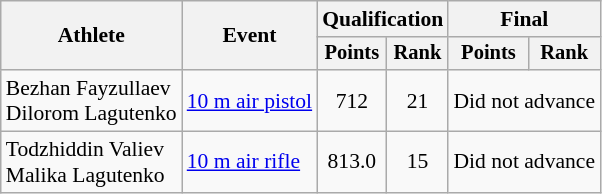<table class=wikitable style=font-size:90%;text-align:center>
<tr>
<th rowspan="2">Athlete</th>
<th rowspan="2">Event</th>
<th colspan=2>Qualification</th>
<th colspan=2>Final</th>
</tr>
<tr style="font-size:95%">
<th>Points</th>
<th>Rank</th>
<th>Points</th>
<th>Rank</th>
</tr>
<tr>
<td align=left>Bezhan Fayzullaev<br>Dilorom Lagutenko</td>
<td align=left><a href='#'>10 m air pistol</a></td>
<td>712</td>
<td>21</td>
<td colspan=2>Did not advance</td>
</tr>
<tr>
<td align=left>Todzhiddin Valiev<br>Malika Lagutenko</td>
<td align=left><a href='#'>10 m air rifle</a></td>
<td>813.0</td>
<td>15</td>
<td colspan=2>Did not advance</td>
</tr>
</table>
